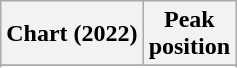<table class="wikitable sortable plainrowheaders" style="text-align:center">
<tr>
<th scope="col">Chart (2022)</th>
<th scope="col">Peak<br>position</th>
</tr>
<tr>
</tr>
<tr>
</tr>
</table>
